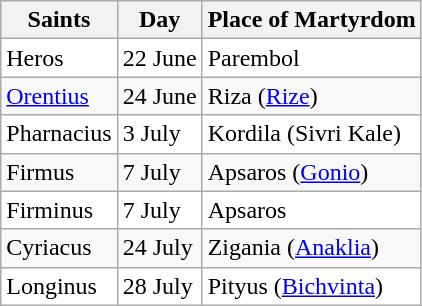<table class="wikitable sortable">
<tr>
<th>Saints</th>
<th>Day</th>
<th>Place of Martyrdom</th>
</tr>
<tr style="background:#fff;">
<td>Heros</td>
<td>22 June</td>
<td>Parembol</td>
</tr>
<tr>
<td><a href='#'>Orentius</a></td>
<td>24 June</td>
<td>Riza (<a href='#'>Rize</a>)</td>
</tr>
<tr style="background:#fff;">
<td>Pharnacius</td>
<td>3 July</td>
<td>Kordila (Sivri Kale)</td>
</tr>
<tr>
<td>Firmus</td>
<td>7 July</td>
<td>Apsaros (<a href='#'>Gonio</a>)</td>
</tr>
<tr style="background:#fff;">
<td>Firminus</td>
<td>7 July</td>
<td>Apsaros</td>
</tr>
<tr>
<td>Cyriacus</td>
<td>24 July</td>
<td>Zigania (<a href='#'>Anaklia</a>)</td>
</tr>
<tr style="background:#fff;">
<td>Longinus</td>
<td>28 July</td>
<td>Pityus (<a href='#'>Bichvinta</a>)</td>
</tr>
</table>
